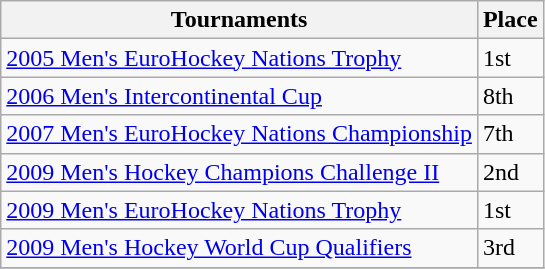<table class="wikitable collapsible">
<tr>
<th>Tournaments</th>
<th>Place</th>
</tr>
<tr>
<td><a href='#'>2005 Men's EuroHockey Nations Trophy</a></td>
<td>1st</td>
</tr>
<tr>
<td><a href='#'>2006 Men's Intercontinental Cup</a></td>
<td>8th</td>
</tr>
<tr>
<td><a href='#'>2007 Men's EuroHockey Nations Championship</a></td>
<td>7th</td>
</tr>
<tr>
<td><a href='#'>2009 Men's Hockey Champions Challenge II</a></td>
<td>2nd</td>
</tr>
<tr>
<td><a href='#'>2009 Men's EuroHockey Nations Trophy</a></td>
<td>1st</td>
</tr>
<tr>
<td><a href='#'>2009 Men's Hockey World Cup Qualifiers</a></td>
<td>3rd</td>
</tr>
<tr>
</tr>
</table>
